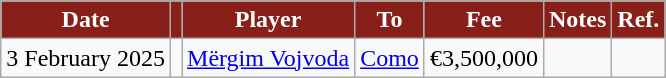<table class="wikitable plainrowheaders">
<tr>
<th style="background:#881F19; color:white; text-align:center;"><strong>Date</strong></th>
<th style="background:#881F19; color:white; text-align:center;"><strong></strong></th>
<th style="background:#881F19; color:white; text-align:center;"><strong>Player</strong></th>
<th style="background:#881F19; color:white; text-align:center;"><strong>To</strong></th>
<th style="background:#881F19; color:white; text-align:center;"><strong>Fee</strong></th>
<th style="background:#881F19; color:white; text-align:center;"><strong>Notes</strong></th>
<th style="background:#881F19; color:white; text-align:center;"><strong>Ref.</strong></th>
</tr>
<tr>
<td>3 February 2025</td>
<td></td>
<td> <a href='#'>Mërgim Vojvoda</a></td>
<td> <a href='#'>Como</a></td>
<td>€3,500,000</td>
<td></td>
</tr>
</table>
